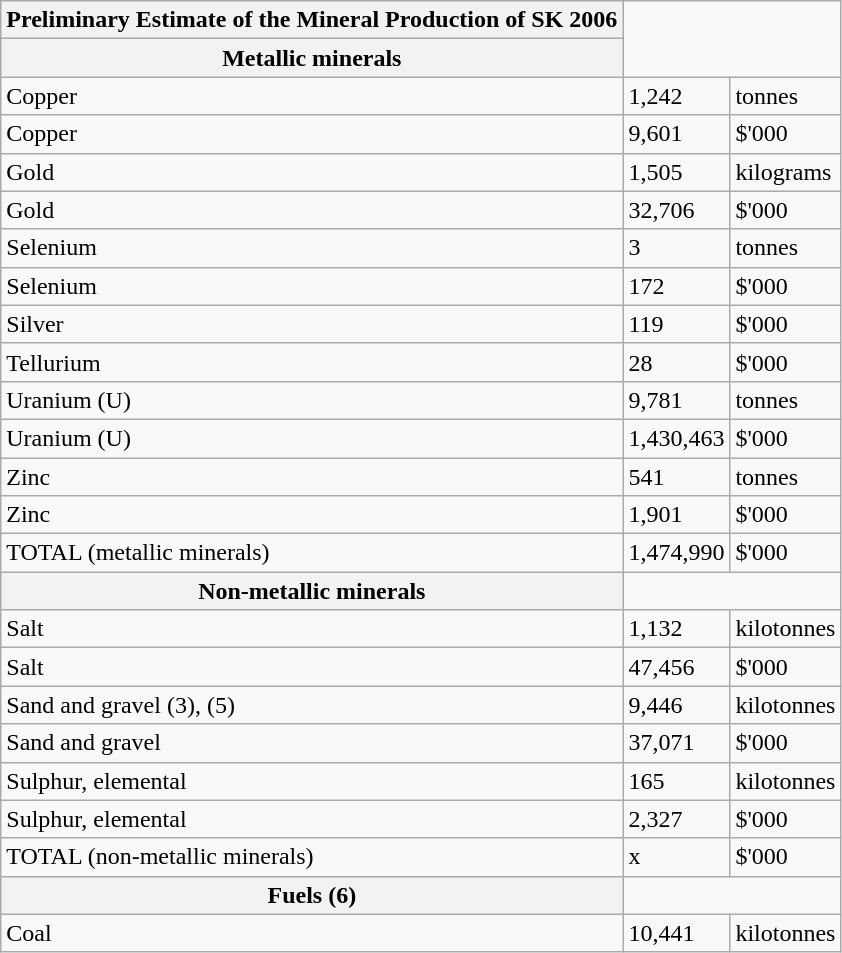<table class="wikitable">
<tr>
<th>Preliminary Estimate of the Mineral Production of SK 2006</th>
</tr>
<tr>
<th>Metallic minerals</th>
</tr>
<tr>
<td>Copper</td>
<td>1,242</td>
<td>tonnes</td>
</tr>
<tr>
<td>Copper</td>
<td>9,601</td>
<td>$'000</td>
</tr>
<tr>
<td>Gold</td>
<td>1,505</td>
<td>kilograms</td>
</tr>
<tr>
<td>Gold</td>
<td>32,706</td>
<td>$'000</td>
</tr>
<tr>
<td>Selenium</td>
<td>3</td>
<td>tonnes</td>
</tr>
<tr>
<td>Selenium</td>
<td>172</td>
<td>$'000</td>
</tr>
<tr>
<td>Silver</td>
<td>119</td>
<td>$'000</td>
</tr>
<tr>
<td>Tellurium</td>
<td>28</td>
<td>$'000</td>
</tr>
<tr>
<td>Uranium (U)</td>
<td>9,781</td>
<td>tonnes</td>
</tr>
<tr>
<td>Uranium (U)</td>
<td>1,430,463</td>
<td>$'000</td>
</tr>
<tr>
<td>Zinc</td>
<td>541</td>
<td>tonnes</td>
</tr>
<tr>
<td>Zinc</td>
<td>1,901</td>
<td>$'000</td>
</tr>
<tr>
<td>TOTAL (metallic minerals)</td>
<td>1,474,990</td>
<td>$'000</td>
</tr>
<tr>
<th>Non-metallic minerals</th>
</tr>
<tr>
<td>Salt</td>
<td>1,132</td>
<td>kilotonnes</td>
</tr>
<tr>
<td>Salt</td>
<td>47,456</td>
<td>$'000</td>
</tr>
<tr>
<td>Sand and gravel (3), (5)</td>
<td>9,446</td>
<td>kilotonnes</td>
</tr>
<tr>
<td>Sand and gravel</td>
<td>37,071</td>
<td>$'000</td>
</tr>
<tr>
<td>Sulphur, elemental</td>
<td>165</td>
<td>kilotonnes</td>
</tr>
<tr>
<td>Sulphur, elemental</td>
<td>2,327</td>
<td>$'000</td>
</tr>
<tr>
<td>TOTAL (non-metallic minerals)</td>
<td>x</td>
<td>$'000</td>
</tr>
<tr>
<th>Fuels (6)</th>
</tr>
<tr>
<td>Coal</td>
<td>10,441</td>
<td>kilotonnes</td>
</tr>
</table>
